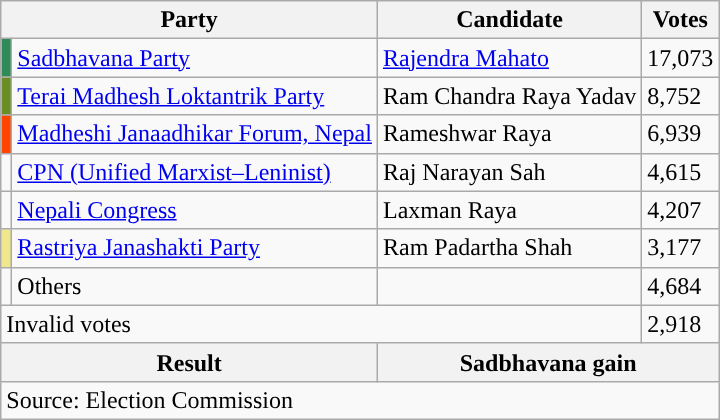<table class="wikitable">
<tr>
<th colspan="2">Party</th>
<th>Candidate</th>
<th>Votes</th>
</tr>
<tr>
<td style="background-color:seagreen"></td>
<td><a href='#'>Sadbhavana Party</a></td>
<td><a href='#'>Rajendra Mahato</a></td>
<td>17,073</td>
</tr>
<tr>
<td style="background-color:olivedrab"></td>
<td><a href='#'>Terai Madhesh Loktantrik Party</a></td>
<td>Ram Chandra Raya Yadav</td>
<td>8,752</td>
</tr>
<tr>
<td style="background-color:orangered"></td>
<td><a href='#'>Madheshi Janaadhikar Forum, Nepal</a></td>
<td>Rameshwar Raya</td>
<td>6,939</td>
</tr>
<tr>
<td style="background-color:"></td>
<td><a href='#'>CPN (Unified Marxist–Leninist)</a></td>
<td>Raj Narayan Sah</td>
<td>4,615</td>
</tr>
<tr>
<td style="background-color:"></td>
<td><a href='#'>Nepali Congress</a></td>
<td>Laxman Raya</td>
<td>4,207</td>
</tr>
<tr>
<td style="background-color:khaki"></td>
<td><a href='#'>Rastriya Janashakti Party</a></td>
<td>Ram Padartha Shah</td>
<td>3,177</td>
</tr>
<tr>
<td></td>
<td>Others</td>
<td></td>
<td>4,684</td>
</tr>
<tr>
<td colspan="3">Invalid votes</td>
<td>2,918</td>
</tr>
<tr>
<th colspan="2">Result</th>
<th colspan="2">Sadbhavana gain</th>
</tr>
<tr>
<td colspan="4">Source: Election Commission</td>
</tr>
</table>
